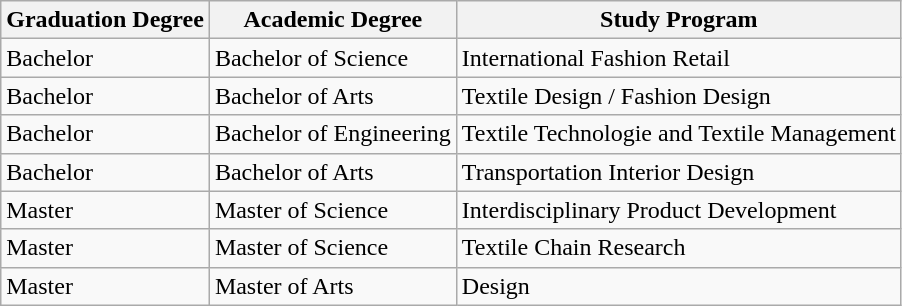<table class="wikitable sortable">
<tr>
<th>Graduation Degree</th>
<th>Academic Degree</th>
<th>Study Program</th>
</tr>
<tr>
<td>Bachelor</td>
<td>Bachelor of Science</td>
<td>International Fashion Retail</td>
</tr>
<tr>
<td>Bachelor</td>
<td>Bachelor of Arts</td>
<td>Textile Design / Fashion Design</td>
</tr>
<tr>
<td>Bachelor</td>
<td>Bachelor of Engineering</td>
<td>Textile Technologie and Textile Management</td>
</tr>
<tr>
<td>Bachelor</td>
<td>Bachelor of Arts</td>
<td>Transportation Interior Design</td>
</tr>
<tr>
<td>Master</td>
<td>Master of Science</td>
<td>Interdisciplinary Product Development</td>
</tr>
<tr>
<td>Master</td>
<td>Master of Science</td>
<td>Textile Chain Research</td>
</tr>
<tr>
<td>Master</td>
<td>Master of Arts</td>
<td>Design</td>
</tr>
</table>
